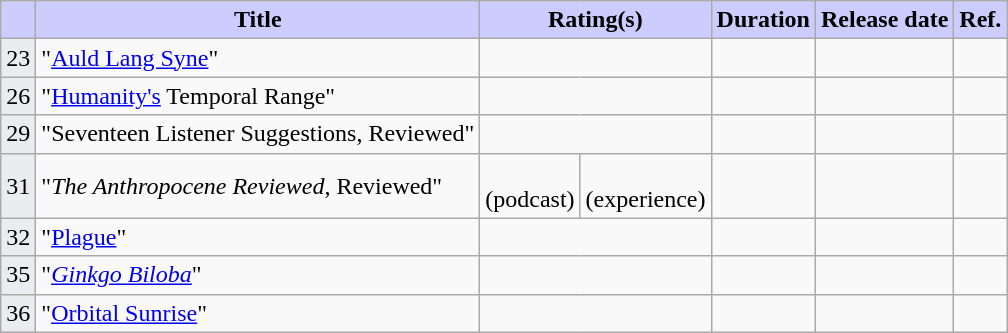<table class="wikitable plainrowheaders" width="auto" style="text-align: center">
<tr>
<th style="background: #ccccff;"></th>
<th style="background: #ccccff;">Title</th>
<th style="background: #ccccff;" colspan="2">Rating(s)</th>
<th style="background: #ccccff;">Duration</th>
<th style="background: #ccccff;">Release date</th>
<th style="background: #ccccff;">Ref.<br>





















</th>
</tr>
<tr>
<td style="background: #EAECF0;">23</td>
<td style="text-align: left">"<a href='#'>Auld Lang Syne</a>"</td>
<td colspan="2"></td>
<td></td>
<td></td>
<td><br>
</td>
</tr>
<tr>
<td style="background: #EAECF0;">26</td>
<td style="text-align: left">"<a href='#'>Humanity's</a> Temporal Range"</td>
<td colspan="2"></td>
<td></td>
<td></td>
<td><br>
</td>
</tr>
<tr>
<td style="background: #EAECF0;">29</td>
<td style="text-align: left ">"Seventeen Listener Suggestions, Reviewed"</td>
<td colspan="2"></td>
<td></td>
<td></td>
<td><br></td>
</tr>
<tr>
<td style="background: #EAECF0;">31</td>
<td style="text-align: left">"<em>The Anthropocene Reviewed</em>, Reviewed"</td>
<td><br>(podcast)</td>
<td><br>(experience)</td>
<td></td>
<td></td>
<td></td>
</tr>
<tr>
<td style="background: #EAECF0;">32</td>
<td style="text-align: left">"<a href='#'>Plague</a>"</td>
<td colspan="2"></td>
<td></td>
<td></td>
<td><br>
</td>
</tr>
<tr>
<td style="background: #EAECF0;">35</td>
<td style="text-align: left">"<em><a href='#'>Ginkgo Biloba</a></em>"</td>
<td colspan="2"></td>
<td></td>
<td></td>
<td></td>
</tr>
<tr>
<td style="background: #EAECF0;">36</td>
<td style="text-align: left">"<a href='#'>Orbital Sunrise</a>"</td>
<td colspan="2"></td>
<td></td>
<td></td>
<td></td>
</tr>
</table>
